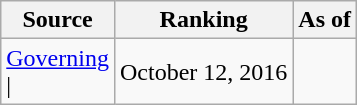<table class="wikitable" style="text-align:center">
<tr>
<th>Source</th>
<th>Ranking</th>
<th>As of</th>
</tr>
<tr>
<td align=left><a href='#'>Governing</a><br>| </td>
<td>October 12, 2016</td>
</tr>
</table>
